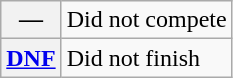<table class="wikitable">
<tr>
<th scope="row">—</th>
<td>Did not compete</td>
</tr>
<tr>
<th scope="row"><a href='#'>DNF</a></th>
<td>Did not finish</td>
</tr>
</table>
